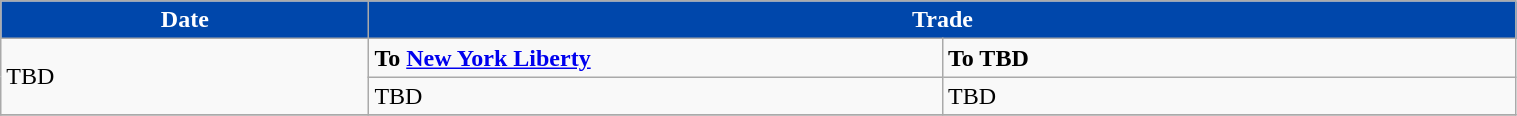<table class="wikitable" style="width:80%">
<tr>
<th style="background:#0047AB;color:white; width=125">Date</th>
<th style="background:#0047AB;color:white;" colspan=2>Trade</th>
</tr>
<tr>
<td rowspan=2>TBD</td>
<td width=375><strong>To <a href='#'>New York Liberty</a></strong></td>
<td width=375><strong>To TBD</strong></td>
</tr>
<tr>
<td>TBD</td>
<td>TBD</td>
</tr>
<tr>
</tr>
</table>
